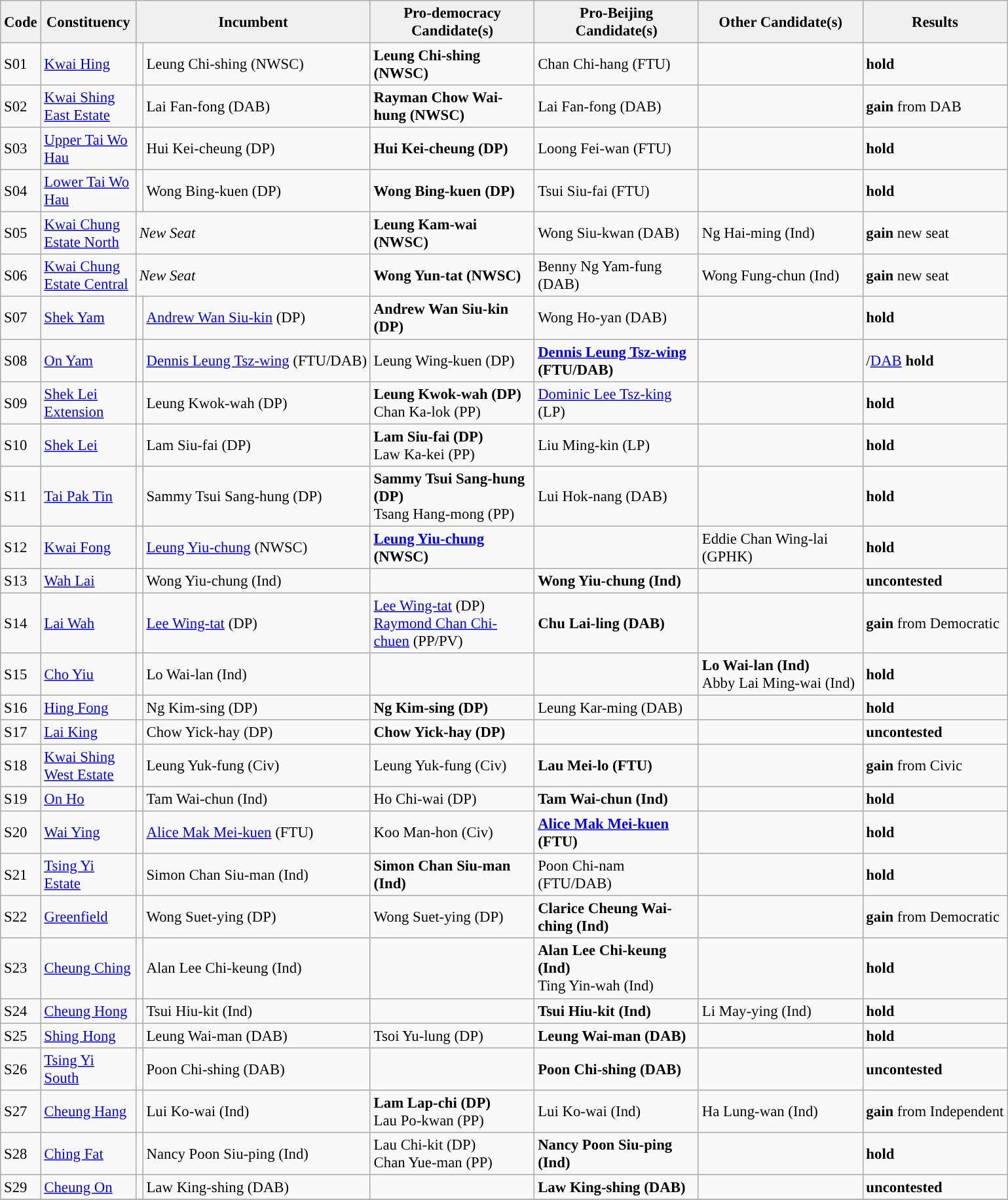<table class="wikitable" style="font-size: 95%;">
<tr>
<th align="center" style="background:#f0f0f0;" width="20px">Code</th>
<th align="center" style="background:#f0f0f0;" width="90px">Constituency</th>
<th align="center" style="background:#f0f0f0;" width="120px" colspan=2>Incumbent</th>
<th align="center" style="background:#f0f0f0;" width="160px">Pro-democracy Candidate(s)</th>
<th align="center" style="background:#f0f0f0;" width="160px">Pro-Beijing Candidate(s)</th>
<th align="center" style="background:#f0f0f0;" width="160px">Other Candidate(s)</th>
<th align="center" style="background:#f0f0f0;" width="100px" colspan="2">Results</th>
</tr>
<tr>
<td>S01</td>
<td><a href='#'>Kwai Hing</a></td>
<td></td>
<td>Leung Chi-shing (NWSC)</td>
<td><strong>Leung Chi-shing (NWSC)</strong></td>
<td>Chan Chi-hang (FTU)</td>
<td></td>
<td> <strong>hold</strong></td>
</tr>
<tr>
<td>S02</td>
<td><a href='#'>Kwai Shing East Estate</a></td>
<td></td>
<td>Lai Fan-fong (DAB)</td>
<td><strong>Rayman Chow Wai-hung (NWSC)</strong></td>
<td>Lai Fan-fong (DAB)</td>
<td></td>
<td> <strong>gain</strong> from DAB</td>
</tr>
<tr>
<td>S03</td>
<td><a href='#'>Upper Tai Wo Hau</a></td>
<td></td>
<td>Hui Kei-cheung (DP)</td>
<td><strong>Hui Kei-cheung (DP)</strong></td>
<td>Loong Fei-wan (FTU)</td>
<td></td>
<td> <strong>hold</strong></td>
</tr>
<tr>
<td>S04</td>
<td><a href='#'>Lower Tai Wo Hau</a></td>
<td></td>
<td>Wong Bing-kuen (DP)</td>
<td><strong>Wong Bing-kuen (DP)</strong></td>
<td>Tsui Siu-fai (FTU)</td>
<td></td>
<td> <strong>hold</strong></td>
</tr>
<tr>
<td>S05</td>
<td><a href='#'>Kwai Chung Estate North</a></td>
<td colspan=2><em>New Seat</em></td>
<td><strong> Leung Kam-wai (NWSC)</strong></td>
<td>Wong Siu-kwan (DAB)</td>
<td>Ng Hai-ming (Ind)</td>
<td> <strong>gain</strong> new seat</td>
</tr>
<tr>
<td>S06</td>
<td><a href='#'>Kwai Chung Estate Central</a></td>
<td colspan=2><em>New Seat</em></td>
<td><strong>Wong Yun-tat (NWSC)</strong></td>
<td>Benny Ng Yam-fung (DAB)</td>
<td>Wong Fung-chun (Ind)</td>
<td> <strong>gain</strong> new seat</td>
</tr>
<tr>
<td>S07</td>
<td><a href='#'>Shek Yam</a></td>
<td></td>
<td><a href='#'>Andrew Wan Siu-kin</a> (DP)</td>
<td><strong>Andrew Wan Siu-kin (DP)</strong></td>
<td>Wong Ho-yan (DAB)</td>
<td></td>
<td> <strong>hold</strong></td>
</tr>
<tr>
<td>S08</td>
<td><a href='#'>On Yam</a></td>
<td></td>
<td><a href='#'>Dennis Leung Tsz-wing</a> (FTU/DAB)</td>
<td>Leung Wing-kuen (DP)</td>
<td><strong> <a href='#'>Dennis Leung Tsz-wing</a> (FTU/DAB)</strong></td>
<td></td>
<td>/<a href='#'>DAB</a> <strong>hold</strong></td>
</tr>
<tr>
<td>S09</td>
<td><a href='#'>Shek Lei Extension</a></td>
<td></td>
<td>Leung Kwok-wah (DP)</td>
<td><strong>Leung Kwok-wah (DP)</strong><br>Chan Ka-lok (PP)</td>
<td><a href='#'>Dominic Lee Tsz-king</a> (LP)</td>
<td></td>
<td> <strong>hold</strong></td>
</tr>
<tr>
<td>S10</td>
<td><a href='#'>Shek Lei</a></td>
<td></td>
<td>Lam Siu-fai (DP)</td>
<td><strong>Lam Siu-fai (DP)</strong><br>Law Ka-kei (PP)</td>
<td>Liu Ming-kin (LP)</td>
<td></td>
<td> <strong>hold</strong></td>
</tr>
<tr>
<td>S11</td>
<td><a href='#'>Tai Pak Tin</a></td>
<td></td>
<td>Sammy Tsui Sang-hung (DP)</td>
<td><strong>Sammy Tsui Sang-hung (DP)</strong><br>Tsang Hang-mong (PP)</td>
<td>Lui Hok-nang (DAB)</td>
<td></td>
<td> <strong>hold</strong></td>
</tr>
<tr>
<td>S12</td>
<td><a href='#'>Kwai Fong</a></td>
<td></td>
<td><a href='#'>Leung Yiu-chung</a> (NWSC)</td>
<td><strong><a href='#'>Leung Yiu-chung</a> (NWSC)</strong></td>
<td></td>
<td>Eddie Chan Wing-lai (GPHK)</td>
<td> <strong>hold</strong></td>
</tr>
<tr>
<td>S13</td>
<td><a href='#'>Wah Lai</a></td>
<td></td>
<td>Wong Yiu-chung (Ind)</td>
<td></td>
<td><strong>Wong Yiu-chung (Ind)</strong></td>
<td></td>
<td> <strong>uncontested</strong></td>
</tr>
<tr>
<td>S14</td>
<td><a href='#'>Lai Wah</a></td>
<td></td>
<td><a href='#'>Lee Wing-tat</a> (DP)</td>
<td><a href='#'>Lee Wing-tat</a> (DP)<br><a href='#'>Raymond Chan Chi-chuen</a> (PP/PV)</td>
<td><strong>Chu Lai-ling (DAB)</strong></td>
<td></td>
<td> <strong>gain</strong> from Democratic</td>
</tr>
<tr>
<td>S15</td>
<td><a href='#'>Cho Yiu</a></td>
<td></td>
<td>Lo Wai-lan (Ind)</td>
<td></td>
<td></td>
<td><strong> Lo Wai-lan (Ind) </strong> <br>Abby Lai Ming-wai (Ind)</td>
<td> <strong>hold</strong></td>
</tr>
<tr>
<td>S16</td>
<td><a href='#'>Hing Fong</a></td>
<td></td>
<td>Ng Kim-sing (DP)</td>
<td><strong> Ng Kim-sing (DP)</strong></td>
<td>Leung Kar-ming (DAB)</td>
<td></td>
<td> <strong>hold</strong></td>
</tr>
<tr>
<td>S17</td>
<td><a href='#'>Lai King</a></td>
<td></td>
<td>Chow Yick-hay (DP)</td>
<td><strong>Chow Yick-hay (DP)</strong></td>
<td></td>
<td></td>
<td> <strong>uncontested</strong></td>
</tr>
<tr>
<td>S18</td>
<td><a href='#'>Kwai Shing West Estate</a></td>
<td></td>
<td>Leung Yuk-fung (Civ)</td>
<td>Leung Yuk-fung (Civ)</td>
<td><strong>Lau Mei-lo (FTU)</strong></td>
<td></td>
<td> <strong>gain</strong> from Civic</td>
</tr>
<tr>
<td>S19</td>
<td><a href='#'>On Ho</a></td>
<td></td>
<td>Tam Wai-chun (Ind)</td>
<td>Ho Chi-wai (DP)</td>
<td><strong> Tam Wai-chun (Ind)</strong></td>
<td></td>
<td> <strong>hold</strong></td>
</tr>
<tr>
<td>S20</td>
<td><a href='#'>Wai Ying</a></td>
<td></td>
<td><a href='#'>Alice Mak Mei-kuen</a> (FTU)</td>
<td>Koo Man-hon (Civ)</td>
<td><strong><a href='#'>Alice Mak Mei-kuen</a> (FTU)</strong></td>
<td></td>
<td> <strong>hold</strong></td>
</tr>
<tr>
<td>S21</td>
<td><a href='#'>Tsing Yi Estate</a></td>
<td></td>
<td>Simon Chan Siu-man (Ind)</td>
<td><strong>Simon Chan Siu-man (Ind)</strong></td>
<td>Poon Chi-nam (FTU/DAB)</td>
<td></td>
<td> <strong>hold</strong></td>
</tr>
<tr>
<td>S22</td>
<td><a href='#'>Greenfield</a></td>
<td></td>
<td>Wong Suet-ying (DP)</td>
<td>Wong Suet-ying (DP)</td>
<td><strong>Clarice Cheung Wai-ching (Ind)</strong></td>
<td></td>
<td> <strong>gain</strong> from Democratic</td>
</tr>
<tr>
<td>S23</td>
<td><a href='#'>Cheung Ching</a></td>
<td></td>
<td>Alan Lee Chi-keung (Ind)</td>
<td></td>
<td><strong> Alan Lee Chi-keung (Ind) </strong><br> Ting Yin-wah (Ind)</td>
<td></td>
<td> <strong>hold</strong></td>
</tr>
<tr>
<td>S24</td>
<td><a href='#'>Cheung Hong</a></td>
<td></td>
<td>Tsui Hiu-kit (Ind)</td>
<td></td>
<td><strong>Tsui Hiu-kit (Ind)</strong></td>
<td>Li May-ying (Ind)</td>
<td> <strong>hold</strong></td>
</tr>
<tr>
<td>S25</td>
<td><a href='#'>Shing Hong</a></td>
<td></td>
<td>Leung Wai-man (DAB)</td>
<td>Tsoi Yu-lung (DP)</td>
<td><strong>Leung Wai-man (DAB)</strong></td>
<td></td>
<td> <strong>hold</strong></td>
</tr>
<tr>
<td>S26</td>
<td><a href='#'>Tsing Yi South</a></td>
<td></td>
<td>Poon Chi-shing (DAB)</td>
<td></td>
<td><strong> Poon Chi-shing (DAB)</strong></td>
<td></td>
<td> <strong>uncontested</strong></td>
</tr>
<tr>
<td>S27</td>
<td><a href='#'>Cheung Hang</a></td>
<td></td>
<td>Lui Ko-wai (Ind)</td>
<td><strong>Lam Lap-chi (DP)</strong><br>Lau Po-kwan (PP)</td>
<td>Lui Ko-wai (Ind)</td>
<td>Ha Lung-wan (Ind)</td>
<td> <strong>gain</strong> from Independent</td>
</tr>
<tr>
<td>S28</td>
<td><a href='#'>Ching Fat</a></td>
<td></td>
<td>Nancy Poon Siu-ping (Ind)</td>
<td>Lau Chi-kit (DP) <br>Chan Yue-man (PP)</td>
<td><strong>Nancy Poon Siu-ping (Ind)</strong></td>
<td></td>
<td> <strong>hold</strong></td>
</tr>
<tr>
<td>S29</td>
<td><a href='#'>Cheung On</a></td>
<td></td>
<td>Law King-shing (DAB)</td>
<td></td>
<td><strong>Law King-shing (DAB)</strong></td>
<td></td>
<td> <strong>uncontested</strong></td>
</tr>
<tr>
</tr>
</table>
